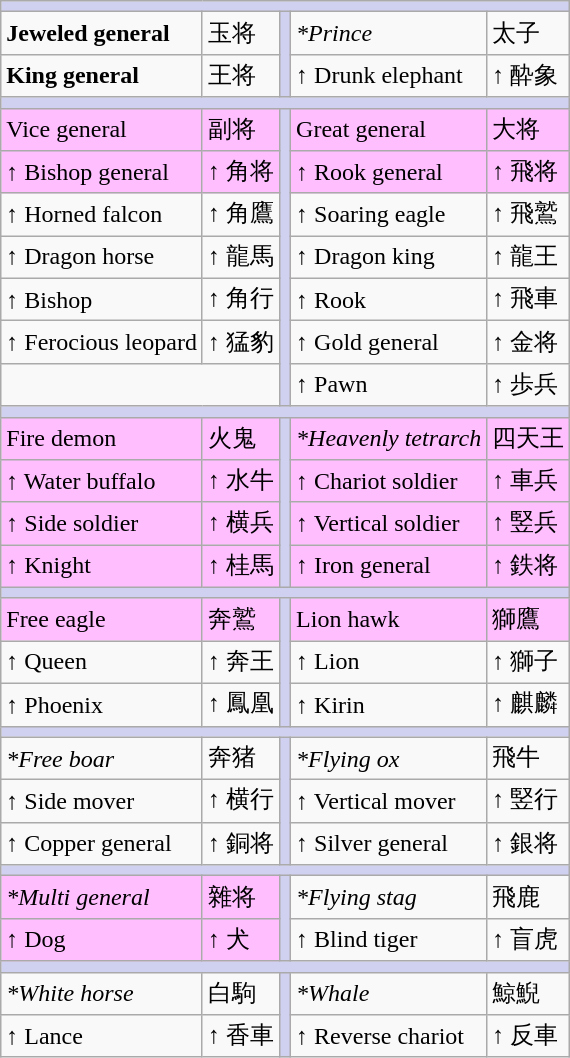<table class=wikitable>
<tr style="background:#d0d0f0;">
<td colspan=5></td>
</tr>
<tr>
<td><strong>Jeweled general</strong></td>
<td>玉将</td>
<td style="background:#d0d0f0;" rowspan=2></td>
<td><em>*Prince</em></td>
<td>太子</td>
</tr>
<tr>
<td><strong>King general</strong></td>
<td>王将</td>
<td>↑ Drunk elephant</td>
<td>↑ 酔象</td>
</tr>
<tr style="background:#d0d0f0;">
<td colspan=5></td>
</tr>
<tr>
<td style="background:#ffbfff">Vice general</td>
<td style="background:#ffbfff">副将</td>
<td style="background:#d0d0f0;" rowspan=7></td>
<td style="background:#ffbfff">Great general</td>
<td style="background:#ffbfff">大将</td>
</tr>
<tr>
<td style="background:#ffbfff">↑ Bishop general</td>
<td style="background:#ffbfff">↑ 角将</td>
<td style="background:#ffbfff">↑ Rook general</td>
<td style="background:#ffbfff">↑ 飛将</td>
</tr>
<tr>
<td>↑ Horned falcon</td>
<td>↑ 角鷹</td>
<td>↑ Soaring eagle</td>
<td>↑ 飛鷲</td>
</tr>
<tr>
<td>↑ Dragon horse</td>
<td>↑ 龍馬</td>
<td>↑ Dragon king</td>
<td>↑ 龍王</td>
</tr>
<tr>
<td>↑ Bishop</td>
<td>↑ 角行</td>
<td>↑ Rook</td>
<td>↑ 飛車</td>
</tr>
<tr>
<td>↑ Ferocious leopard</td>
<td>↑ 猛豹</td>
<td>↑ Gold general</td>
<td>↑ 金将</td>
</tr>
<tr>
<td colspan=2 align=center></td>
<td>↑ Pawn</td>
<td>↑ 歩兵</td>
</tr>
<tr style="background:#d0d0f0;">
<td colspan=5></td>
</tr>
<tr>
<td style="background:#ffbfff">Fire demon</td>
<td style="background:#ffbfff">火鬼</td>
<td style="background:#d0d0f0;" rowspan=4></td>
<td style="background:#ffbfff"><em>*Heavenly tetrarch</em></td>
<td style="background:#ffbfff">四天王</td>
</tr>
<tr>
<td style="background:#ffbfff">↑ Water buffalo</td>
<td style="background:#ffbfff">↑ 水牛</td>
<td style="background:#ffbfff">↑ Chariot soldier</td>
<td style="background:#ffbfff">↑ 車兵</td>
</tr>
<tr>
<td style="background:#ffbfff">↑ Side soldier</td>
<td style="background:#ffbfff">↑ 横兵</td>
<td style="background:#ffbfff">↑ Vertical soldier</td>
<td style="background:#ffbfff">↑ 竪兵</td>
</tr>
<tr>
<td style="background:#ffbfff">↑ Knight</td>
<td style="background:#ffbfff">↑ 桂馬</td>
<td style="background:#ffbfff">↑ Iron general</td>
<td style="background:#ffbfff">↑ 鉄将</td>
</tr>
<tr style="background:#d0d0f0;">
<td colspan=5></td>
</tr>
<tr>
<td style="background:#ffbfff">Free eagle</td>
<td style="background:#ffbfff">奔鷲</td>
<td style="background:#d0d0f0;" rowspan=3></td>
<td style="background:#ffbfff">Lion hawk</td>
<td style="background:#ffbfff">獅鷹</td>
</tr>
<tr>
<td>↑ Queen</td>
<td>↑ 奔王</td>
<td>↑ Lion</td>
<td>↑ 獅子</td>
</tr>
<tr>
<td>↑ Phoenix</td>
<td>↑ 鳳凰</td>
<td>↑ Kirin</td>
<td>↑ 麒麟</td>
</tr>
<tr style="background:#d0d0f0;">
<td colspan=5></td>
</tr>
<tr>
<td><em>*Free boar</em></td>
<td>奔猪</td>
<td style="background:#d0d0f0;" rowspan=3></td>
<td><em>*Flying ox</em></td>
<td>飛牛</td>
</tr>
<tr>
<td>↑ Side mover</td>
<td>↑ 横行</td>
<td>↑ Vertical mover</td>
<td>↑ 竪行</td>
</tr>
<tr>
<td>↑ Copper general</td>
<td>↑ 銅将</td>
<td>↑ Silver general</td>
<td>↑ 銀将</td>
</tr>
<tr style="background:#d0d0f0;">
<td colspan=5></td>
</tr>
<tr>
<td style="background:#ffbfff"><em>*Multi general</em></td>
<td style="background:#ffbfff">雜将</td>
<td style="background:#d0d0f0;" rowspan=2></td>
<td><em>*Flying stag</em></td>
<td>飛鹿</td>
</tr>
<tr>
<td style="background:#ffbfff">↑ Dog</td>
<td style="background:#ffbfff">↑ 犬</td>
<td>↑ Blind tiger</td>
<td>↑ 盲虎</td>
</tr>
<tr style="background:#d0d0f0;">
<td colspan=5></td>
</tr>
<tr>
<td><em>*White horse</em></td>
<td>白駒</td>
<td style="background:#d0d0f0;" rowspan=2></td>
<td><em>*Whale</em></td>
<td>鯨鯢</td>
</tr>
<tr>
<td>↑ Lance</td>
<td>↑ 香車</td>
<td>↑ Reverse chariot</td>
<td>↑ 反車</td>
</tr>
</table>
